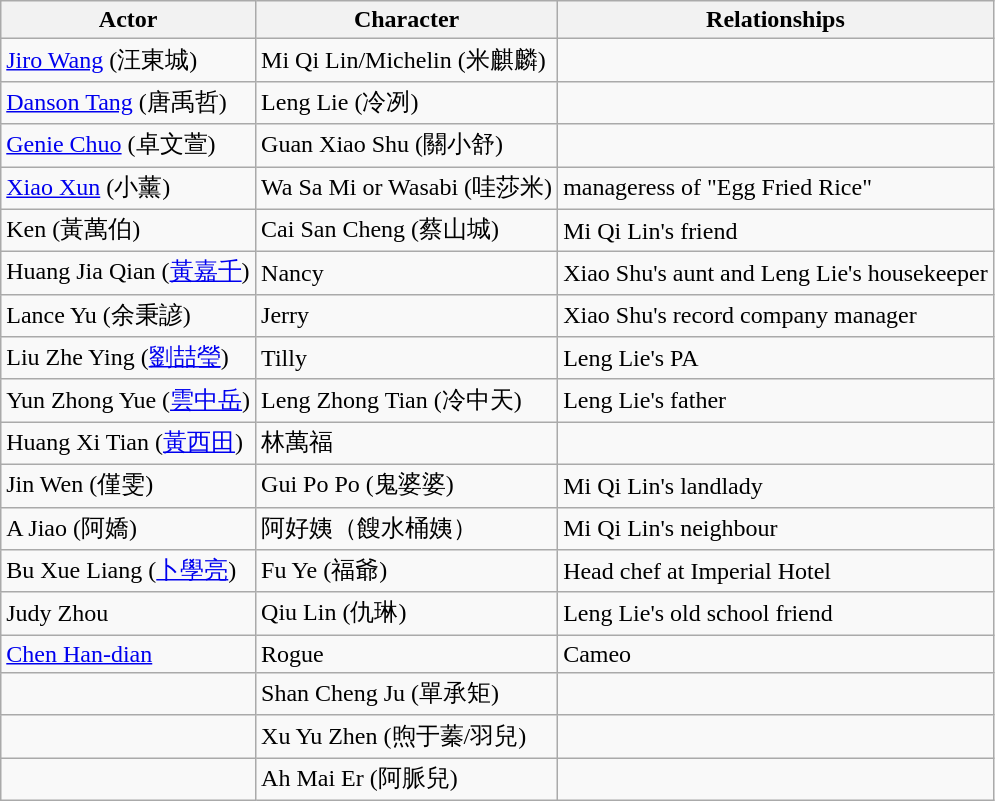<table class="wikitable">
<tr>
<th>Actor</th>
<th>Character</th>
<th>Relationships</th>
</tr>
<tr>
<td><a href='#'>Jiro Wang</a> (汪東城)</td>
<td>Mi Qi Lin/Michelin (米麒麟)</td>
<td></td>
</tr>
<tr>
<td><a href='#'>Danson Tang</a> (唐禹哲)</td>
<td>Leng Lie (冷冽)</td>
<td></td>
</tr>
<tr>
<td><a href='#'>Genie Chuo</a> (卓文萱)</td>
<td>Guan Xiao Shu (關小舒)</td>
<td></td>
</tr>
<tr>
<td><a href='#'>Xiao Xun</a> (小薰)</td>
<td>Wa Sa Mi or Wasabi (哇莎米)</td>
<td>manageress of "Egg Fried Rice"</td>
</tr>
<tr>
<td>Ken (黃萬伯)</td>
<td>Cai San Cheng (蔡山城)</td>
<td>Mi Qi Lin's friend</td>
</tr>
<tr>
<td>Huang Jia Qian (<a href='#'>黃嘉千</a>)</td>
<td>Nancy</td>
<td>Xiao Shu's aunt and Leng Lie's housekeeper</td>
</tr>
<tr>
<td>Lance Yu (余秉諺)</td>
<td>Jerry</td>
<td>Xiao Shu's record company manager</td>
</tr>
<tr>
<td>Liu Zhe Ying (<a href='#'>劉喆瑩</a>)</td>
<td>Tilly</td>
<td>Leng Lie's PA</td>
</tr>
<tr>
<td>Yun Zhong Yue (<a href='#'>雲中岳</a>)</td>
<td>Leng Zhong Tian (冷中天)</td>
<td>Leng Lie's father</td>
</tr>
<tr>
<td>Huang Xi Tian (<a href='#'>黃西田</a>)</td>
<td>林萬福</td>
<td></td>
</tr>
<tr>
<td>Jin Wen (僅雯)</td>
<td>Gui Po Po (鬼婆婆)</td>
<td>Mi Qi Lin's landlady</td>
</tr>
<tr>
<td>A Jiao (阿嬌)</td>
<td>阿好姨（餿水桶姨）</td>
<td>Mi Qi Lin's neighbour</td>
</tr>
<tr>
<td>Bu Xue Liang (<a href='#'>卜學亮</a>)</td>
<td>Fu Ye (福爺)</td>
<td>Head chef at Imperial Hotel</td>
</tr>
<tr>
<td>Judy Zhou</td>
<td>Qiu Lin (仇琳)</td>
<td>Leng Lie's old school friend</td>
</tr>
<tr>
<td><a href='#'>Chen Han-dian</a></td>
<td>Rogue</td>
<td>Cameo</td>
</tr>
<tr>
<td></td>
<td>Shan Cheng Ju (單承矩)</td>
<td></td>
</tr>
<tr>
<td></td>
<td>Xu Yu Zhen (煦于蓁/羽兒)</td>
<td></td>
</tr>
<tr>
<td></td>
<td>Ah Mai Er (阿脈兒)</td>
<td></td>
</tr>
</table>
